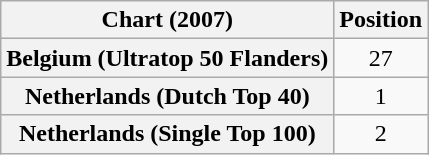<table class="wikitable sortable plainrowheaders" style="text-align:center">
<tr>
<th scope="col">Chart (2007)</th>
<th scope="col">Position</th>
</tr>
<tr>
<th scope="row">Belgium (Ultratop 50 Flanders)</th>
<td>27</td>
</tr>
<tr>
<th scope="row">Netherlands (Dutch Top 40)</th>
<td>1</td>
</tr>
<tr>
<th scope="row">Netherlands (Single Top 100)</th>
<td>2</td>
</tr>
</table>
